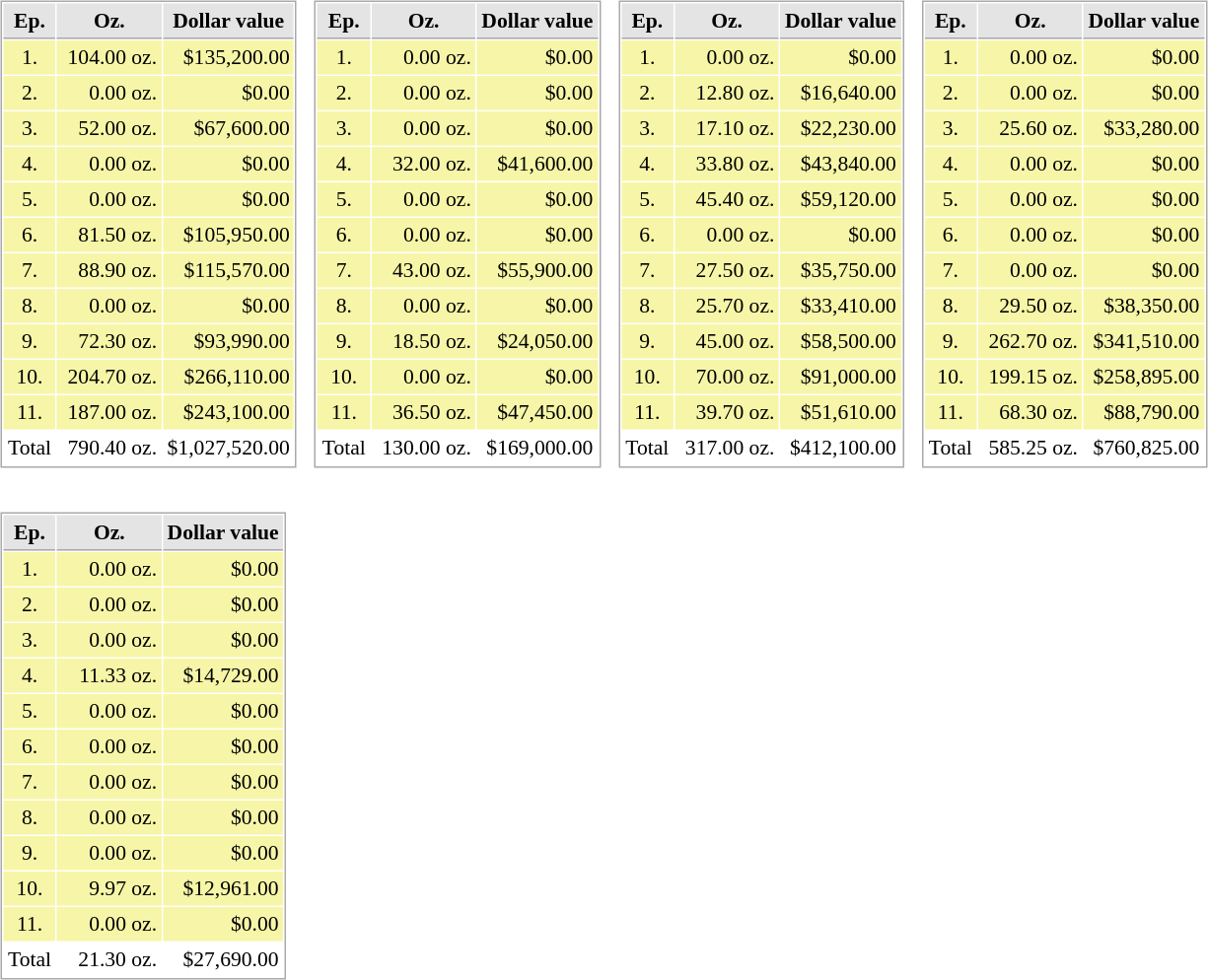<table border="0" cellspacing="10">
<tr>
<td><br><table cellspacing="1" cellpadding="3" style="border:1px solid #aaa; font-size:90%;">
<tr style="background:#e4e4e4;">
<th style="border-bottom:1px solid #aaa; width:10px;">Ep.</th>
<th style="border-bottom:1px solid #aaa; width:60px;">      Oz.      </th>
<th style="border-bottom:1px solid #aaa; width:75px;">Dollar value</th>
</tr>
<tr style="background:#f7f6a8;">
<td style="text-align:center;">1.</td>
<td style="text-align:right;">104.00 oz.</td>
<td style="text-align:right;">$135,200.00</td>
</tr>
<tr style="background:#f7f6a8;">
<td style="text-align:center;">2.</td>
<td style="text-align:right;">0.00 oz.</td>
<td style="text-align:right;">$0.00</td>
</tr>
<tr style="background:#f7f6a8;">
<td style="text-align:center;">3.</td>
<td style="text-align:right;">52.00 oz.</td>
<td style="text-align:right;">$67,600.00</td>
</tr>
<tr style="background:#f7f6a8;">
<td style="text-align:center;">4.</td>
<td style="text-align:right;">0.00 oz.</td>
<td style="text-align:right;">$0.00</td>
</tr>
<tr style="background:#f7f6a8;">
<td style="text-align:center;">5.</td>
<td style="text-align:right;">0.00 oz.</td>
<td style="text-align:right;">$0.00</td>
</tr>
<tr style="background:#f7f6a8;">
<td style="text-align:center;">6.</td>
<td style="text-align:right;">81.50 oz.</td>
<td style="text-align:right;">$105,950.00</td>
</tr>
<tr style="background:#f7f6a8;">
<td style="text-align:center;">7.</td>
<td style="text-align:right;">88.90 oz.</td>
<td style="text-align:right;">$115,570.00</td>
</tr>
<tr style="background:#f7f6a8;">
<td style="text-align:center;">8.</td>
<td style="text-align:right;">0.00 oz.</td>
<td style="text-align:right;">$0.00</td>
</tr>
<tr style="background:#f7f6a8;">
<td style="text-align:center;">9.</td>
<td style="text-align:right;">72.30 oz.</td>
<td style="text-align:right;">$93,990.00</td>
</tr>
<tr style="background:#f7f6a8;">
<td style="text-align:center;">10.</td>
<td style="text-align:right;">204.70 oz.</td>
<td style="text-align:right;">$266,110.00</td>
</tr>
<tr style="background:#f7f6a8;">
<td style="text-align:center;">11.</td>
<td style="text-align:right;">187.00 oz.</td>
<td style="text-align:right;">$243,100.00</td>
</tr>
<tr>
<td style="text-align:center;">Total</td>
<td style="text-align:right;">790.40 oz.</td>
<td style="text-align:right;">$1,027,520.00</td>
</tr>
</table>
</td>
<td><br><table cellspacing="1" cellpadding="3" style="border:1px solid #aaa; font-size:90%;">
<tr style="background:#e4e4e4;">
<th style="border-bottom:1px solid #aaa; width:10px;">Ep.</th>
<th style="border-bottom:1px solid #aaa; width:60px;">      Oz.      </th>
<th style="border-bottom:1px solid #aaa; width:75px;">Dollar value</th>
</tr>
<tr style="background:#f7f6a8;">
<td style="text-align:center;">1.</td>
<td style="text-align:right;">0.00 oz.</td>
<td style="text-align:right;">$0.00</td>
</tr>
<tr style="background:#f7f6a8;">
<td style="text-align:center;">2.</td>
<td style="text-align:right;">0.00 oz.</td>
<td style="text-align:right;">$0.00</td>
</tr>
<tr style="background:#f7f6a8;">
<td style="text-align:center;">3.</td>
<td style="text-align:right;">0.00 oz.</td>
<td style="text-align:right;">$0.00</td>
</tr>
<tr style="background:#f7f6a8;">
<td style="text-align:center;">4.</td>
<td style="text-align:right;">32.00 oz.</td>
<td style="text-align:right;">$41,600.00</td>
</tr>
<tr style="background:#f7f6a8;">
<td style="text-align:center;">5.</td>
<td style="text-align:right;">0.00 oz.</td>
<td style="text-align:right;">$0.00</td>
</tr>
<tr style="background:#f7f6a8;">
<td style="text-align:center;">6.</td>
<td style="text-align:right;">0.00 oz.</td>
<td style="text-align:right;">$0.00</td>
</tr>
<tr style="background:#f7f6a8;">
<td style="text-align:center;">7.</td>
<td style="text-align:right;">43.00 oz.</td>
<td style="text-align:right;">$55,900.00</td>
</tr>
<tr style="background:#f7f6a8;">
<td style="text-align:center;">8.</td>
<td style="text-align:right;">0.00 oz.</td>
<td style="text-align:right;">$0.00</td>
</tr>
<tr style="background:#f7f6a8;">
<td style="text-align:center;">9.</td>
<td style="text-align:right;">18.50 oz.</td>
<td style="text-align:right;">$24,050.00</td>
</tr>
<tr style="background:#f7f6a8;">
<td style="text-align:center;">10.</td>
<td style="text-align:right;">0.00 oz.</td>
<td style="text-align:right;">$0.00</td>
</tr>
<tr style="background:#f7f6a8;">
<td style="text-align:center;">11.</td>
<td style="text-align:right;">36.50 oz.</td>
<td style="text-align:right;">$47,450.00</td>
</tr>
<tr>
<td style="text-align:center;">Total</td>
<td style="text-align:right;">130.00 oz.</td>
<td style="text-align:right;">$169,000.00</td>
</tr>
</table>
</td>
<td><br><table cellspacing="1" cellpadding="3" style="border:1px solid #aaa; font-size:90%;">
<tr style="background:#e4e4e4;">
<th style="border-bottom:1px solid #aaa; width:10px;">Ep.</th>
<th style="border-bottom:1px solid #aaa; width:60px;">      Oz.      </th>
<th style="border-bottom:1px solid #aaa; width:75px;">Dollar value</th>
</tr>
<tr style="background:#f7f6a8;">
<td style="text-align:center;">1.</td>
<td style="text-align:right;">0.00 oz.</td>
<td style="text-align:right;">$0.00</td>
</tr>
<tr style="background:#f7f6a8;">
<td style="text-align:center;">2.</td>
<td style="text-align:right;">12.80 oz.</td>
<td style="text-align:right;">$16,640.00</td>
</tr>
<tr style="background:#f7f6a8;">
<td style="text-align:center;">3.</td>
<td style="text-align:right;">17.10 oz.</td>
<td style="text-align:right;">$22,230.00</td>
</tr>
<tr style="background:#f7f6a8;">
<td style="text-align:center;">4.</td>
<td style="text-align:right;">33.80 oz.</td>
<td style="text-align:right;">$43,840.00</td>
</tr>
<tr style="background:#f7f6a8;">
<td style="text-align:center;">5.</td>
<td style="text-align:right;">45.40 oz.</td>
<td style="text-align:right;">$59,120.00</td>
</tr>
<tr style="background:#f7f6a8;">
<td style="text-align:center;">6.</td>
<td style="text-align:right;">0.00 oz.</td>
<td style="text-align:right;">$0.00</td>
</tr>
<tr style="background:#f7f6a8;">
<td style="text-align:center;">7.</td>
<td style="text-align:right;">27.50 oz.</td>
<td style="text-align:right;">$35,750.00</td>
</tr>
<tr style="background:#f7f6a8;">
<td style="text-align:center;">8.</td>
<td style="text-align:right;">25.70 oz.</td>
<td style="text-align:right;">$33,410.00</td>
</tr>
<tr style="background:#f7f6a8;">
<td style="text-align:center;">9.</td>
<td style="text-align:right;">45.00 oz.</td>
<td style="text-align:right;">$58,500.00</td>
</tr>
<tr style="background:#f7f6a8;">
<td style="text-align:center;">10.</td>
<td style="text-align:right;">70.00 oz.</td>
<td style="text-align:right;">$91,000.00</td>
</tr>
<tr style="background:#f7f6a8;">
<td style="text-align:center;">11.</td>
<td style="text-align:right;">39.70 oz.</td>
<td style="text-align:right;">$51,610.00</td>
</tr>
<tr>
<td style="text-align:center;">Total</td>
<td style="text-align:right;">317.00 oz.</td>
<td style="text-align:right;">$412,100.00</td>
</tr>
</table>
</td>
<td><br><table cellspacing="1" cellpadding="3" style="border:1px solid #aaa; font-size:90%;">
<tr style="background:#e4e4e4;">
<th style="border-bottom:1px solid #aaa; width:10px;">Ep.</th>
<th style="border-bottom:1px solid #aaa; width:60px;">      Oz.      </th>
<th style="border-bottom:1px solid #aaa; width:75px;">Dollar value</th>
</tr>
<tr style="background:#f7f6a8;">
<td style="text-align:center;">1.</td>
<td style="text-align:right;">0.00 oz.</td>
<td style="text-align:right;">$0.00</td>
</tr>
<tr style="background:#f7f6a8;">
<td style="text-align:center;">2.</td>
<td style="text-align:right;">0.00 oz.</td>
<td style="text-align:right;">$0.00</td>
</tr>
<tr style="background:#f7f6a8;">
<td style="text-align:center;">3.</td>
<td style="text-align:right;">25.60 oz.</td>
<td style="text-align:right;">$33,280.00</td>
</tr>
<tr style="background:#f7f6a8;">
<td style="text-align:center;">4.</td>
<td style="text-align:right;">0.00 oz.</td>
<td style="text-align:right;">$0.00</td>
</tr>
<tr style="background:#f7f6a8;">
<td style="text-align:center;">5.</td>
<td style="text-align:right;">0.00 oz.</td>
<td style="text-align:right;">$0.00</td>
</tr>
<tr style="background:#f7f6a8;">
<td style="text-align:center;">6.</td>
<td style="text-align:right;">0.00 oz.</td>
<td style="text-align:right;">$0.00</td>
</tr>
<tr style="background:#f7f6a8;">
<td style="text-align:center;">7.</td>
<td style="text-align:right;">0.00 oz.</td>
<td style="text-align:right;">$0.00</td>
</tr>
<tr style="background:#f7f6a8;">
<td style="text-align:center;">8.</td>
<td style="text-align:right;">29.50 oz.</td>
<td style="text-align:right;">$38,350.00</td>
</tr>
<tr style="background:#f7f6a8;">
<td style="text-align:center;">9.</td>
<td style="text-align:right;">262.70 oz.</td>
<td style="text-align:right;">$341,510.00</td>
</tr>
<tr style="background:#f7f6a8;">
<td style="text-align:center;">10.</td>
<td style="text-align:right;">199.15 oz.</td>
<td style="text-align:right;">$258,895.00</td>
</tr>
<tr style="background:#f7f6a8;">
<td style="text-align:center;">11.</td>
<td style="text-align:right;">68.30 oz.</td>
<td style="text-align:right;">$88,790.00</td>
</tr>
<tr>
<td style="text-align:center;">Total</td>
<td style="text-align:right;">585.25 oz.</td>
<td style="text-align:right;">$760,825.00</td>
</tr>
</table>
</td>
</tr>
<tr>
<td><br><table cellspacing="1" cellpadding="3" style="border:1px solid #aaa; font-size:90%;">
<tr style="background:#e4e4e4;">
<th style="border-bottom:1px solid #aaa; width:10px;">Ep.</th>
<th style="border-bottom:1px solid #aaa; width:60px;">      Oz.      </th>
<th style="border-bottom:1px solid #aaa; width:75px;">Dollar value</th>
</tr>
<tr style="background:#f7f6a8;">
<td style="text-align:center;">1.</td>
<td style="text-align:right;">0.00 oz.</td>
<td style="text-align:right;">$0.00</td>
</tr>
<tr style="background:#f7f6a8;">
<td style="text-align:center;">2.</td>
<td style="text-align:right;">0.00 oz.</td>
<td style="text-align:right;">$0.00</td>
</tr>
<tr style="background:#f7f6a8;">
<td style="text-align:center;">3.</td>
<td style="text-align:right;">0.00 oz.</td>
<td style="text-align:right;">$0.00</td>
</tr>
<tr style="background:#f7f6a8;">
<td style="text-align:center;">4.</td>
<td style="text-align:right;">11.33 oz.</td>
<td style="text-align:right;">$14,729.00</td>
</tr>
<tr style="background:#f7f6a8;">
<td style="text-align:center;">5.</td>
<td style="text-align:right;">0.00 oz.</td>
<td style="text-align:right;">$0.00</td>
</tr>
<tr style="background:#f7f6a8;">
<td style="text-align:center;">6.</td>
<td style="text-align:right;">0.00 oz.</td>
<td style="text-align:right;">$0.00</td>
</tr>
<tr style="background:#f7f6a8;">
<td style="text-align:center;">7.</td>
<td style="text-align:right;">0.00 oz.</td>
<td style="text-align:right;">$0.00</td>
</tr>
<tr style="background:#f7f6a8;">
<td style="text-align:center;">8.</td>
<td style="text-align:right;">0.00 oz.</td>
<td style="text-align:right;">$0.00</td>
</tr>
<tr style="background:#f7f6a8;">
<td style="text-align:center;">9.</td>
<td style="text-align:right;">0.00 oz.</td>
<td style="text-align:right;">$0.00</td>
</tr>
<tr style="background:#f7f6a8;">
<td style="text-align:center;">10.</td>
<td style="text-align:right;">9.97 oz.</td>
<td style="text-align:right;">$12,961.00</td>
</tr>
<tr style="background:#f7f6a8;">
<td style="text-align:center;">11.</td>
<td style="text-align:right;">0.00 oz.</td>
<td style="text-align:right;">$0.00</td>
</tr>
<tr>
<td style="text-align:center;">Total</td>
<td style="text-align:right;">21.30 oz.</td>
<td style="text-align:right;">$27,690.00</td>
</tr>
</table>
</td>
<td></td>
<td></td>
<td></td>
</tr>
</table>
